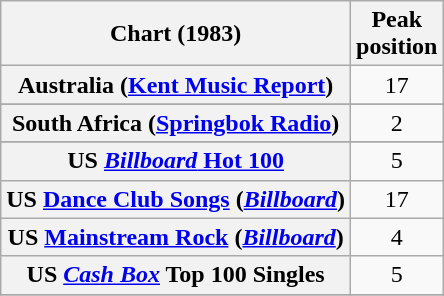<table class="wikitable sortable plainrowheaders" style="text-align:center">
<tr>
<th scope="col">Chart (1983)</th>
<th scope="col">Peak<br>position</th>
</tr>
<tr>
<th scope="row">Australia (<a href='#'>Kent Music Report</a>)</th>
<td>17</td>
</tr>
<tr>
</tr>
<tr>
</tr>
<tr>
<th scope="row">South Africa (<a href='#'>Springbok Radio</a>)</th>
<td>2</td>
</tr>
<tr>
</tr>
<tr>
</tr>
<tr>
<th scope="row">US <a href='#'><em>Billboard</em> Hot 100</a></th>
<td>5</td>
</tr>
<tr>
<th scope="row">US <a href='#'>Dance Club Songs</a> (<em><a href='#'>Billboard</a></em>)</th>
<td>17</td>
</tr>
<tr>
<th scope="row">US <a href='#'>Mainstream Rock</a> (<em><a href='#'>Billboard</a></em>)</th>
<td>4</td>
</tr>
<tr>
<th scope="row">US <em><a href='#'>Cash Box</a></em> Top 100 Singles</th>
<td>5</td>
</tr>
<tr>
</tr>
</table>
